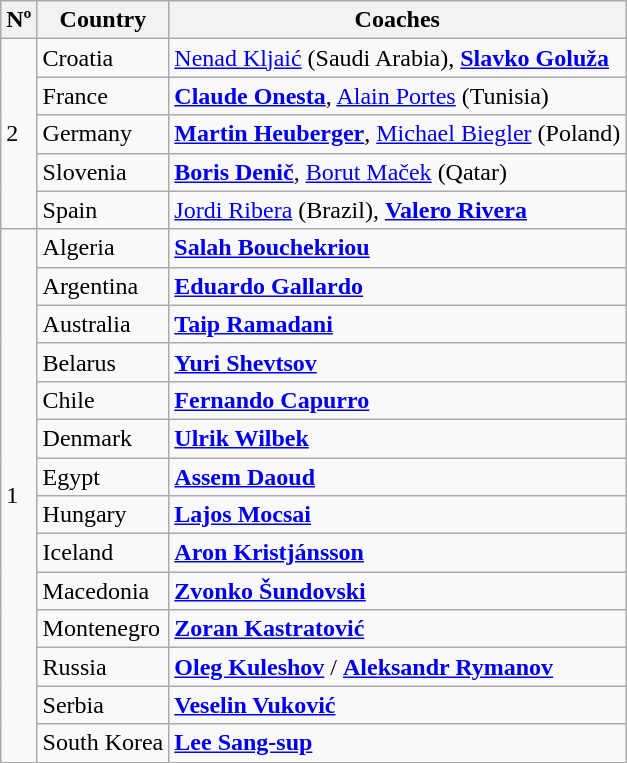<table class="wikitable">
<tr>
<th>Nº</th>
<th>Country</th>
<th>Coaches</th>
</tr>
<tr>
<td rowspan=5>2</td>
<td> Croatia</td>
<td><a href='#'>Nenad Kljaić</a> (Saudi Arabia), <strong><a href='#'>Slavko Goluža</a></strong></td>
</tr>
<tr>
<td> France</td>
<td><strong><a href='#'>Claude Onesta</a></strong>, <a href='#'>Alain Portes</a> (Tunisia)</td>
</tr>
<tr>
<td> Germany</td>
<td><strong><a href='#'>Martin Heuberger</a></strong>, <a href='#'>Michael Biegler</a> (Poland)</td>
</tr>
<tr>
<td> Slovenia</td>
<td><strong><a href='#'>Boris Denič</a></strong>, <a href='#'>Borut Maček</a> (Qatar)</td>
</tr>
<tr>
<td> Spain</td>
<td><a href='#'>Jordi Ribera</a> (Brazil), <strong><a href='#'>Valero Rivera</a></strong></td>
</tr>
<tr>
<td rowspan=14>1</td>
<td> Algeria</td>
<td><strong><a href='#'>Salah Bouchekriou</a></strong></td>
</tr>
<tr>
<td> Argentina</td>
<td><strong><a href='#'>Eduardo Gallardo</a></strong></td>
</tr>
<tr>
<td> Australia</td>
<td><strong><a href='#'>Taip Ramadani</a></strong></td>
</tr>
<tr>
<td> Belarus</td>
<td><strong><a href='#'>Yuri Shevtsov</a></strong></td>
</tr>
<tr>
<td> Chile</td>
<td><strong><a href='#'>Fernando Capurro</a></strong></td>
</tr>
<tr>
<td> Denmark</td>
<td><strong><a href='#'>Ulrik Wilbek</a></strong></td>
</tr>
<tr>
<td> Egypt</td>
<td><strong><a href='#'>Assem Daoud</a></strong></td>
</tr>
<tr>
<td> Hungary</td>
<td><strong><a href='#'>Lajos Mocsai</a></strong></td>
</tr>
<tr>
<td> Iceland</td>
<td><strong><a href='#'>Aron Kristjánsson</a></strong></td>
</tr>
<tr>
<td> Macedonia</td>
<td><strong><a href='#'>Zvonko Šundovski</a></strong></td>
</tr>
<tr>
<td> Montenegro</td>
<td><strong><a href='#'>Zoran Kastratović</a></strong></td>
</tr>
<tr>
<td> Russia</td>
<td><strong><a href='#'>Oleg Kuleshov</a></strong> / <strong><a href='#'>Aleksandr Rymanov</a></strong></td>
</tr>
<tr>
<td> Serbia</td>
<td><strong><a href='#'>Veselin Vuković</a></strong></td>
</tr>
<tr>
<td> South Korea</td>
<td><strong><a href='#'>Lee Sang-sup</a></strong></td>
</tr>
</table>
